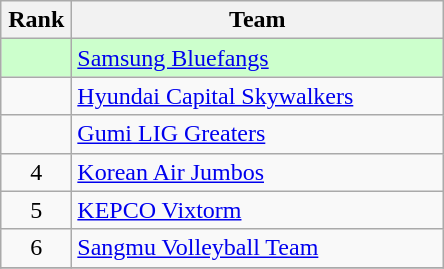<table class="wikitable" style="text-align: center;">
<tr>
<th width=40>Rank</th>
<th width=240>Team</th>
</tr>
<tr bgcolor=#ccffcc>
<td></td>
<td align=left><a href='#'>Samsung Bluefangs</a></td>
</tr>
<tr>
<td></td>
<td align=left><a href='#'>Hyundai Capital Skywalkers</a></td>
</tr>
<tr>
<td></td>
<td align=left><a href='#'>Gumi LIG Greaters</a></td>
</tr>
<tr>
<td>4</td>
<td align=left><a href='#'>Korean Air Jumbos</a></td>
</tr>
<tr>
<td>5</td>
<td align=left><a href='#'>KEPCO Vixtorm</a></td>
</tr>
<tr>
<td>6</td>
<td align=left><a href='#'>Sangmu Volleyball Team</a></td>
</tr>
<tr>
</tr>
</table>
